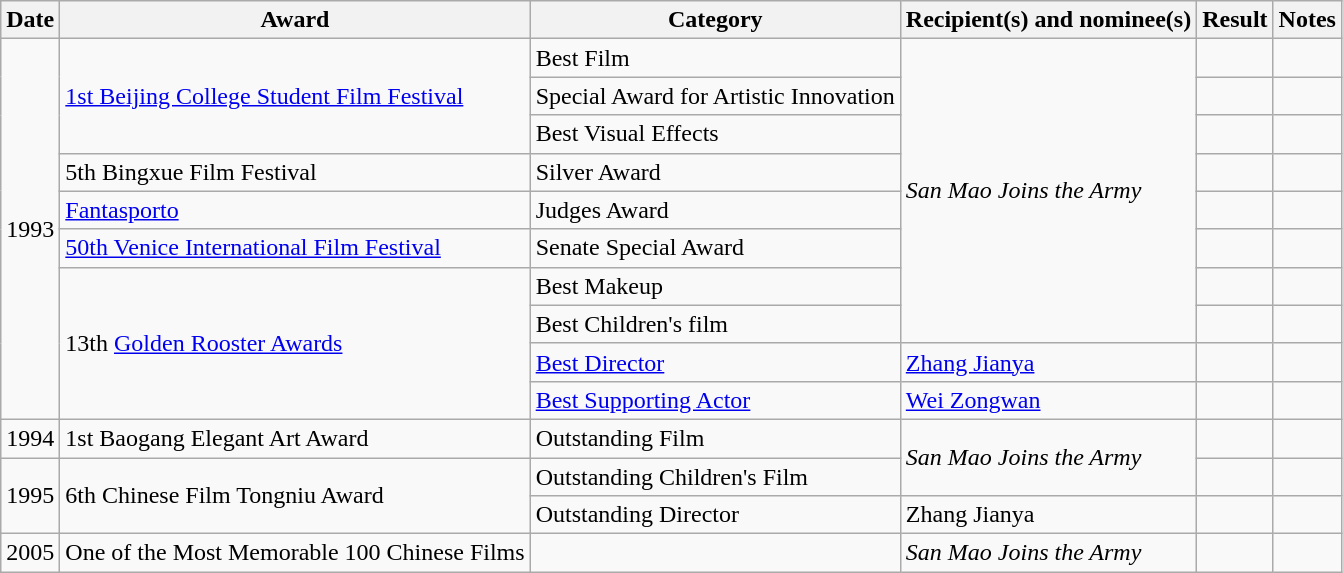<table class="wikitable">
<tr>
<th>Date</th>
<th>Award</th>
<th>Category</th>
<th>Recipient(s) and nominee(s)</th>
<th>Result</th>
<th>Notes</th>
</tr>
<tr>
<td rowspan="10">1993</td>
<td rowspan="3"><a href='#'>1st Beijing College Student Film Festival</a></td>
<td>Best Film</td>
<td rowspan="8"><em>San Mao Joins the Army</em></td>
<td></td>
<td></td>
</tr>
<tr>
<td>Special Award for Artistic Innovation</td>
<td></td>
<td></td>
</tr>
<tr>
<td>Best Visual Effects</td>
<td></td>
<td></td>
</tr>
<tr>
<td>5th Bingxue Film Festival</td>
<td>Silver Award</td>
<td></td>
<td></td>
</tr>
<tr>
<td><a href='#'>Fantasporto</a></td>
<td>Judges Award</td>
<td></td>
<td></td>
</tr>
<tr>
<td><a href='#'>50th Venice International Film Festival</a></td>
<td>Senate Special Award</td>
<td></td>
<td></td>
</tr>
<tr>
<td rowspan="4">13th <a href='#'>Golden Rooster Awards</a></td>
<td>Best Makeup</td>
<td></td>
<td></td>
</tr>
<tr>
<td>Best Children's film</td>
<td></td>
<td></td>
</tr>
<tr>
<td><a href='#'>Best Director</a></td>
<td><a href='#'>Zhang Jianya</a></td>
<td></td>
<td></td>
</tr>
<tr>
<td><a href='#'>Best Supporting Actor</a></td>
<td><a href='#'>Wei Zongwan</a></td>
<td></td>
<td></td>
</tr>
<tr>
<td>1994</td>
<td>1st Baogang Elegant Art Award</td>
<td>Outstanding Film</td>
<td rowspan="2"><em>San Mao Joins the Army</em></td>
<td></td>
<td></td>
</tr>
<tr>
<td rowspan="2">1995</td>
<td rowspan="2">6th Chinese Film Tongniu Award</td>
<td>Outstanding Children's Film</td>
<td></td>
<td></td>
</tr>
<tr>
<td>Outstanding Director</td>
<td>Zhang Jianya</td>
<td></td>
<td></td>
</tr>
<tr>
<td>2005</td>
<td>One of the Most Memorable 100 Chinese Films</td>
<td></td>
<td><em>San Mao Joins the Army</em></td>
<td></td>
<td></td>
</tr>
</table>
